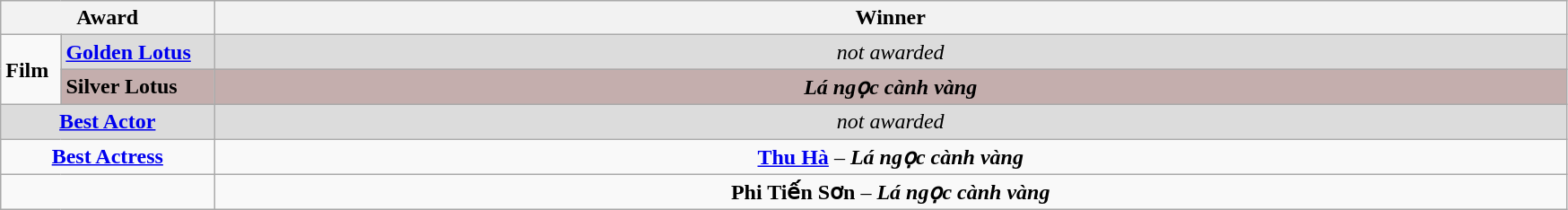<table class=wikitable>
<tr>
<th width="12%" colspan="2">Award</th>
<th width="76%">Winner</th>
</tr>
<tr>
<td rowspan="2"><strong>Film</strong></td>
<td style="background:#DCDCDC"><strong><a href='#'>Golden Lotus</a></strong></td>
<td style="background:#DCDCDC" align=center><em>not awarded</em></td>
</tr>
<tr>
<td style="background:#C4AEAD"><strong>Silver Lotus</strong></td>
<td style="background:#C4AEAD" align=center><strong><em>Lá ngọc cành vàng</em></strong></td>
</tr>
<tr>
<td colspan="2" align=center style="background:#DCDCDC"><strong><a href='#'>Best Actor</a></strong></td>
<td align=center style="background:#DCDCDC"><em>not awarded</em></td>
</tr>
<tr>
<td colspan="2" align=center><strong><a href='#'>Best Actress</a></strong></td>
<td align=center><strong><a href='#'>Thu Hà</a></strong> – <strong><em>Lá ngọc cành vàng</em></strong></td>
</tr>
<tr>
<td colspan="2" align=center><strong></strong></td>
<td align=center><strong>Phi Tiến Sơn</strong> – <strong><em>Lá ngọc cành vàng</em></strong></td>
</tr>
</table>
